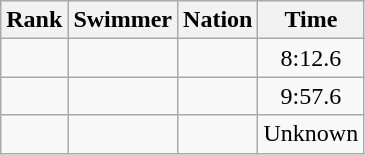<table class="wikitable sortable" style="text-align:center">
<tr>
<th>Rank</th>
<th>Swimmer</th>
<th>Nation</th>
<th>Time</th>
</tr>
<tr>
<td></td>
<td align=left></td>
<td align=left></td>
<td>8:12.6</td>
</tr>
<tr>
<td></td>
<td align=left></td>
<td align=left></td>
<td>9:57.6</td>
</tr>
<tr>
<td></td>
<td align=left></td>
<td align=left></td>
<td>Unknown</td>
</tr>
</table>
